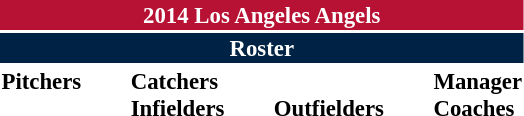<table class="toccolours" style="font-size: 95%;">
<tr>
<th colspan="10" style="background-color: #B71234; color: white; text-align: center;">2014 Los Angeles Angels</th>
</tr>
<tr>
<td colspan="10" style="background-color:#002244; color: white; text-align: center;"><strong>Roster</strong></td>
</tr>
<tr>
<td valign="top"><strong>Pitchers</strong><br>





























</td>
<td width="25px"></td>
<td valign="top"><strong>Catchers</strong><br>


<strong>Infielders</strong>









</td>
<td width="25px"></td>
<td valign="top"><br><strong>Outfielders</strong>









</td>
<td width="25px"></td>
<td valign="top"><strong>Manager</strong><br>
<strong>Coaches</strong>
 
 
 
 
 
 
 
 
 
 
 
 </td>
</tr>
</table>
